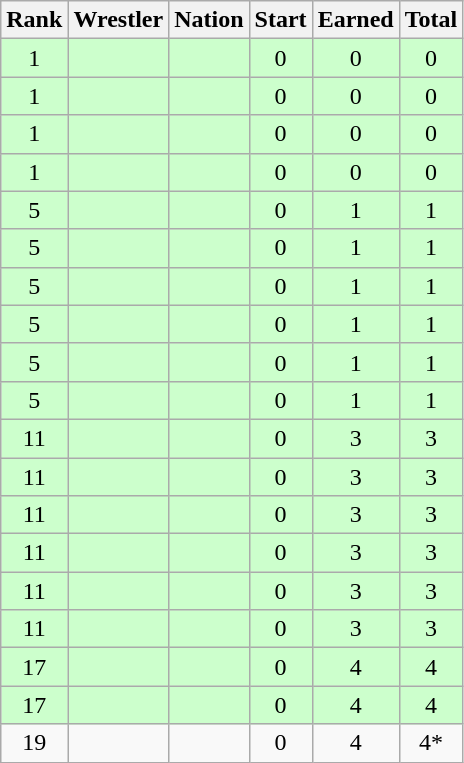<table class="wikitable sortable" style="text-align:center;">
<tr>
<th>Rank</th>
<th>Wrestler</th>
<th>Nation</th>
<th>Start</th>
<th>Earned</th>
<th>Total</th>
</tr>
<tr style="background:#cfc;">
<td>1</td>
<td align=left></td>
<td align=left></td>
<td>0</td>
<td>0</td>
<td>0</td>
</tr>
<tr style="background:#cfc;">
<td>1</td>
<td align=left></td>
<td align=left></td>
<td>0</td>
<td>0</td>
<td>0</td>
</tr>
<tr style="background:#cfc;">
<td>1</td>
<td align=left></td>
<td align=left></td>
<td>0</td>
<td>0</td>
<td>0</td>
</tr>
<tr style="background:#cfc;">
<td>1</td>
<td align=left></td>
<td align=left></td>
<td>0</td>
<td>0</td>
<td>0</td>
</tr>
<tr style="background:#cfc;">
<td>5</td>
<td align=left></td>
<td align=left></td>
<td>0</td>
<td>1</td>
<td>1</td>
</tr>
<tr style="background:#cfc;">
<td>5</td>
<td align=left></td>
<td align=left></td>
<td>0</td>
<td>1</td>
<td>1</td>
</tr>
<tr style="background:#cfc;">
<td>5</td>
<td align=left></td>
<td align=left></td>
<td>0</td>
<td>1</td>
<td>1</td>
</tr>
<tr style="background:#cfc;">
<td>5</td>
<td align=left></td>
<td align=left></td>
<td>0</td>
<td>1</td>
<td>1</td>
</tr>
<tr style="background:#cfc;">
<td>5</td>
<td align=left></td>
<td align=left></td>
<td>0</td>
<td>1</td>
<td>1</td>
</tr>
<tr style="background:#cfc;">
<td>5</td>
<td align=left></td>
<td align=left></td>
<td>0</td>
<td>1</td>
<td>1</td>
</tr>
<tr style="background:#cfc;">
<td>11</td>
<td align=left></td>
<td align=left></td>
<td>0</td>
<td>3</td>
<td>3</td>
</tr>
<tr style="background:#cfc;">
<td>11</td>
<td align=left></td>
<td align=left></td>
<td>0</td>
<td>3</td>
<td>3</td>
</tr>
<tr style="background:#cfc;">
<td>11</td>
<td align=left></td>
<td align=left></td>
<td>0</td>
<td>3</td>
<td>3</td>
</tr>
<tr style="background:#cfc;">
<td>11</td>
<td align=left></td>
<td align=left></td>
<td>0</td>
<td>3</td>
<td>3</td>
</tr>
<tr style="background:#cfc;">
<td>11</td>
<td align=left></td>
<td align=left></td>
<td>0</td>
<td>3</td>
<td>3</td>
</tr>
<tr style="background:#cfc;">
<td>11</td>
<td align=left></td>
<td align=left></td>
<td>0</td>
<td>3</td>
<td>3</td>
</tr>
<tr style="background:#cfc;">
<td>17</td>
<td align=left></td>
<td align=left></td>
<td>0</td>
<td>4</td>
<td>4</td>
</tr>
<tr style="background:#cfc;">
<td>17</td>
<td align=left></td>
<td align=left></td>
<td>0</td>
<td>4</td>
<td>4</td>
</tr>
<tr>
<td>19</td>
<td align=left></td>
<td align=left></td>
<td>0</td>
<td>4</td>
<td>4*</td>
</tr>
</table>
